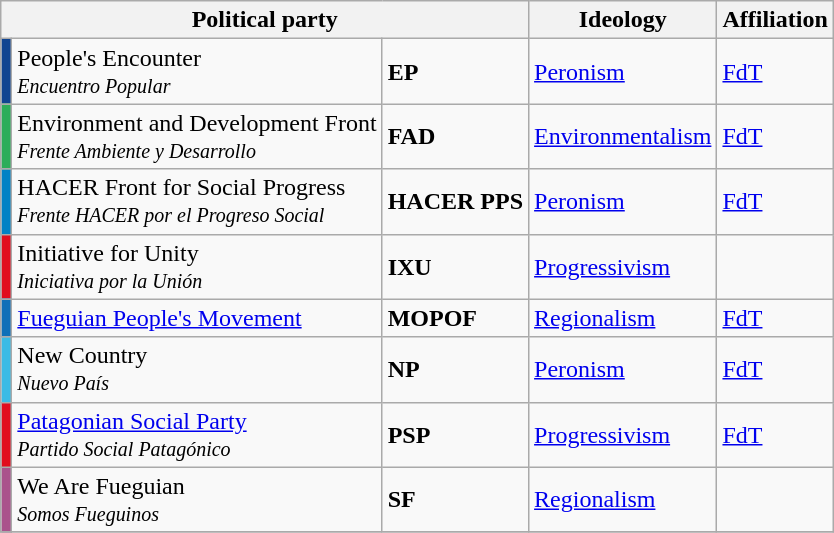<table class="wikitable">
<tr>
<th colspan=3>Political party</th>
<th>Ideology</th>
<th>Affiliation</th>
</tr>
<tr>
<th style="background:#114591;"></th>
<td>People's Encounter<br><small><em>Encuentro Popular</em></small></td>
<td><strong>EP</strong></td>
<td><a href='#'>Peronism</a></td>
<td><a href='#'>FdT</a></td>
</tr>
<tr>
<th style="background:#2cad5a;"></th>
<td>Environment and Development Front<br><small><em>Frente Ambiente y Desarrollo</em></small></td>
<td><strong>FAD</strong></td>
<td><a href='#'>Environmentalism</a></td>
<td><a href='#'>FdT</a></td>
</tr>
<tr>
<th style="background:#0282c5;"></th>
<td>HACER Front for Social Progress<br><small><em>Frente HACER por el Progreso Social</em></small></td>
<td><strong>HACER PPS</strong></td>
<td><a href='#'>Peronism</a></td>
<td><a href='#'>FdT</a></td>
</tr>
<tr>
<th style="background:#e10d1e;"></th>
<td>Initiative for Unity<br><small><em>Iniciativa por la Unión</em></small></td>
<td><strong>IXU</strong></td>
<td><a href='#'>Progressivism</a></td>
<td></td>
</tr>
<tr>
<th style="background:#0f6fb8;"></th>
<td><a href='#'>Fueguian People's Movement</a><br></td>
<td><strong>MOPOF</strong></td>
<td><a href='#'>Regionalism</a></td>
<td><a href='#'>FdT</a></td>
</tr>
<tr>
<th style="background:#3abbe5;"></th>
<td>New Country<br><small><em>Nuevo País</em></small></td>
<td><strong>NP</strong></td>
<td><a href='#'>Peronism</a></td>
<td><a href='#'>FdT</a></td>
</tr>
<tr>
<th style="background:#e10d1e;"></th>
<td><a href='#'>Patagonian Social Party</a><br><small><em>Partido Social Patagónico</em></small></td>
<td><strong>PSP</strong></td>
<td><a href='#'>Progressivism</a></td>
<td><a href='#'>FdT</a></td>
</tr>
<tr>
<th style="background:#aa528c;"></th>
<td>We Are Fueguian<br><small><em>Somos Fueguinos</em></small></td>
<td><strong>SF</strong></td>
<td><a href='#'>Regionalism</a></td>
<td></td>
</tr>
<tr>
</tr>
</table>
